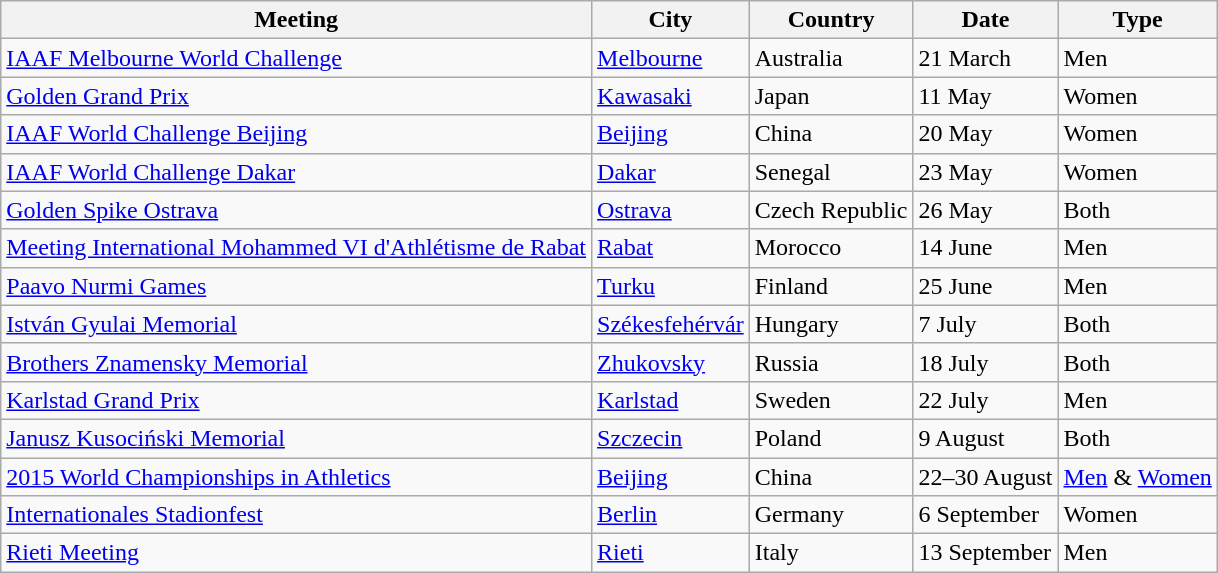<table class="wikitable">
<tr>
<th>Meeting</th>
<th>City</th>
<th>Country</th>
<th>Date</th>
<th>Type</th>
</tr>
<tr>
<td><a href='#'>IAAF Melbourne World Challenge</a></td>
<td><a href='#'>Melbourne</a></td>
<td>Australia</td>
<td>21 March</td>
<td>Men</td>
</tr>
<tr>
<td><a href='#'>Golden Grand Prix</a></td>
<td><a href='#'>Kawasaki</a></td>
<td>Japan</td>
<td>11 May</td>
<td>Women</td>
</tr>
<tr>
<td><a href='#'>IAAF World Challenge Beijing</a></td>
<td><a href='#'>Beijing</a></td>
<td>China</td>
<td>20 May</td>
<td>Women</td>
</tr>
<tr>
<td><a href='#'>IAAF World Challenge Dakar</a></td>
<td><a href='#'>Dakar</a></td>
<td>Senegal</td>
<td>23 May</td>
<td>Women</td>
</tr>
<tr>
<td><a href='#'>Golden Spike Ostrava</a></td>
<td><a href='#'>Ostrava</a></td>
<td>Czech Republic</td>
<td>26 May</td>
<td>Both</td>
</tr>
<tr>
<td><a href='#'>Meeting International Mohammed VI d'Athlétisme de Rabat</a></td>
<td><a href='#'>Rabat</a></td>
<td>Morocco</td>
<td>14 June</td>
<td>Men</td>
</tr>
<tr>
<td><a href='#'>Paavo Nurmi Games</a></td>
<td><a href='#'>Turku</a></td>
<td>Finland</td>
<td>25 June</td>
<td>Men</td>
</tr>
<tr>
<td><a href='#'>István Gyulai Memorial</a></td>
<td><a href='#'>Székesfehérvár</a></td>
<td>Hungary</td>
<td>7 July</td>
<td>Both</td>
</tr>
<tr>
<td><a href='#'>Brothers Znamensky Memorial</a></td>
<td><a href='#'>Zhukovsky</a></td>
<td>Russia</td>
<td>18 July</td>
<td>Both</td>
</tr>
<tr>
<td><a href='#'>Karlstad Grand Prix</a></td>
<td><a href='#'>Karlstad</a></td>
<td>Sweden</td>
<td>22 July</td>
<td>Men</td>
</tr>
<tr>
<td><a href='#'>Janusz Kusociński Memorial</a></td>
<td><a href='#'>Szczecin</a></td>
<td>Poland</td>
<td>9 August</td>
<td>Both</td>
</tr>
<tr>
<td><a href='#'>2015 World Championships in Athletics</a></td>
<td><a href='#'>Beijing</a></td>
<td>China</td>
<td>22–30 August</td>
<td><a href='#'>Men</a> & <a href='#'>Women</a></td>
</tr>
<tr>
<td><a href='#'>Internationales Stadionfest</a></td>
<td><a href='#'>Berlin</a></td>
<td>Germany</td>
<td>6 September</td>
<td>Women</td>
</tr>
<tr>
<td><a href='#'>Rieti Meeting</a></td>
<td><a href='#'>Rieti</a></td>
<td>Italy</td>
<td>13 September</td>
<td>Men</td>
</tr>
</table>
